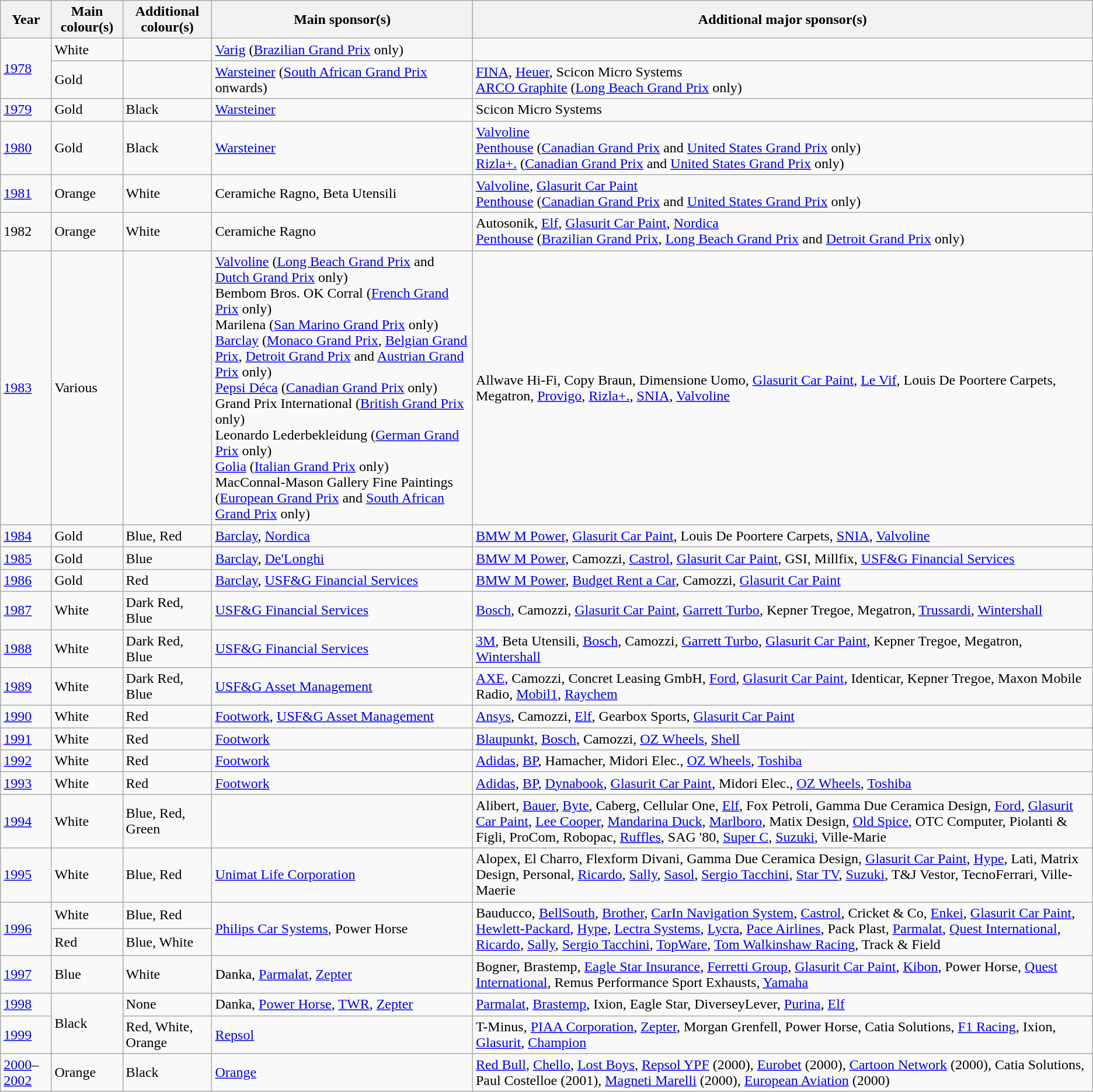<table class="wikitable">
<tr>
<th>Year</th>
<th>Main colour(s)</th>
<th>Additional colour(s)</th>
<th>Main sponsor(s)</th>
<th>Additional major sponsor(s)</th>
</tr>
<tr>
<td rowspan="2"><a href='#'>1978</a></td>
<td>White</td>
<td></td>
<td><a href='#'>Varig</a> (<a href='#'>Brazilian Grand Prix</a> only)</td>
<td></td>
</tr>
<tr>
<td>Gold</td>
<td></td>
<td><a href='#'>Warsteiner</a> (<a href='#'>South African Grand Prix</a> onwards)</td>
<td><a href='#'>FINA</a>, <a href='#'>Heuer</a>, Scicon Micro Systems<br><a href='#'>ARCO Graphite</a> (<a href='#'>Long Beach Grand Prix</a> only)</td>
</tr>
<tr>
<td><a href='#'>1979</a></td>
<td>Gold</td>
<td>Black</td>
<td><a href='#'>Warsteiner</a></td>
<td>Scicon Micro Systems</td>
</tr>
<tr>
<td><a href='#'>1980</a></td>
<td>Gold</td>
<td>Black</td>
<td><a href='#'>Warsteiner</a></td>
<td><a href='#'>Valvoline</a><br><a href='#'>Penthouse</a> (<a href='#'>Canadian Grand Prix</a> and <a href='#'>United States Grand Prix</a> only)<br><a href='#'>Rizla+.</a> (<a href='#'>Canadian Grand Prix</a> and <a href='#'>United States Grand Prix</a> only)</td>
</tr>
<tr>
<td><a href='#'>1981</a></td>
<td>Orange</td>
<td>White</td>
<td>Ceramiche Ragno, Beta Utensili</td>
<td><a href='#'>Valvoline</a>, <a href='#'>Glasurit Car Paint</a><br><a href='#'>Penthouse</a> (<a href='#'>Canadian Grand Prix</a> and <a href='#'>United States Grand Prix</a> only)</td>
</tr>
<tr>
<td>1982</td>
<td>Orange</td>
<td>White</td>
<td>Ceramiche Ragno</td>
<td>Autosonik, <a href='#'>Elf</a>, <a href='#'>Glasurit Car Paint</a>, <a href='#'>Nordica</a><br><a href='#'>Penthouse</a> (<a href='#'>Brazilian Grand Prix</a>, <a href='#'>Long Beach Grand Prix</a> and <a href='#'>Detroit Grand Prix</a> only)</td>
</tr>
<tr>
<td><a href='#'>1983</a></td>
<td>Various</td>
<td></td>
<td><a href='#'>Valvoline</a> (<a href='#'>Long Beach Grand Prix</a> and <a href='#'>Dutch Grand Prix</a> only)<br>Bembom Bros. OK Corral (<a href='#'>French Grand Prix</a> only)<br>Marilena (<a href='#'>San Marino Grand Prix</a> only)<br><a href='#'>Barclay</a> (<a href='#'>Monaco Grand Prix</a>, <a href='#'>Belgian Grand Prix</a>, <a href='#'>Detroit Grand Prix</a> and <a href='#'>Austrian Grand Prix</a> only)<br><a href='#'>Pepsi Déca</a> (<a href='#'>Canadian Grand Prix</a> only)<br>Grand Prix International (<a href='#'>British Grand Prix</a> only)<br>Leonardo Lederbekleidung (<a href='#'>German Grand Prix</a> only)<br><a href='#'>Golia</a> (<a href='#'>Italian Grand Prix</a> only)<br>MacConnal-Mason Gallery Fine Paintings (<a href='#'>European Grand Prix</a> and <a href='#'>South African Grand Prix</a> only)</td>
<td>Allwave Hi-Fi, Copy Braun, Dimensione Uomo, <a href='#'>Glasurit Car Paint</a>, <a href='#'>Le Vif</a>, Louis De Poortere Carpets, Megatron, <a href='#'>Provigo</a>, <a href='#'>Rizla+.</a>, <a href='#'>SNIA</a>, <a href='#'>Valvoline</a></td>
</tr>
<tr>
<td><a href='#'>1984</a></td>
<td>Gold</td>
<td>Blue, Red</td>
<td><a href='#'>Barclay</a>, <a href='#'>Nordica</a></td>
<td><a href='#'>BMW M Power</a>, <a href='#'>Glasurit Car Paint</a>, Louis De Poortere Carpets, <a href='#'>SNIA</a>, <a href='#'>Valvoline</a></td>
</tr>
<tr>
<td><a href='#'>1985</a></td>
<td>Gold</td>
<td>Blue</td>
<td><a href='#'>Barclay</a>, <a href='#'>De'Longhi</a></td>
<td><a href='#'>BMW M Power</a>, Camozzi, <a href='#'>Castrol</a>, <a href='#'>Glasurit Car Paint</a>, GSI, Millfix, <a href='#'>USF&G Financial Services</a></td>
</tr>
<tr>
<td><a href='#'>1986</a></td>
<td>Gold</td>
<td>Red</td>
<td><a href='#'>Barclay</a>, <a href='#'>USF&G Financial Services</a></td>
<td><a href='#'>BMW M Power</a>, <a href='#'>Budget Rent a Car</a>, Camozzi, <a href='#'>Glasurit Car Paint</a></td>
</tr>
<tr>
<td><a href='#'>1987</a></td>
<td>White</td>
<td>Dark Red, Blue</td>
<td><a href='#'>USF&G Financial Services</a></td>
<td><a href='#'>Bosch</a>, Camozzi, <a href='#'>Glasurit Car Paint</a>, <a href='#'>Garrett Turbo</a>, Kepner Tregoe, Megatron, <a href='#'>Trussardi</a>, <a href='#'>Wintershall</a></td>
</tr>
<tr>
<td><a href='#'>1988</a></td>
<td>White</td>
<td>Dark Red, Blue</td>
<td><a href='#'>USF&G Financial Services</a></td>
<td><a href='#'>3M</a>, Beta Utensili, <a href='#'>Bosch</a>, Camozzi, <a href='#'>Garrett Turbo</a>, <a href='#'>Glasurit Car Paint</a>, Kepner Tregoe, Megatron, <a href='#'>Wintershall</a></td>
</tr>
<tr>
<td><a href='#'>1989</a></td>
<td>White</td>
<td>Dark Red, Blue</td>
<td><a href='#'>USF&G Asset Management</a></td>
<td><a href='#'>AXE</a>, Camozzi, Concret Leasing GmbH, <a href='#'>Ford</a>, <a href='#'>Glasurit Car Paint</a>, Identicar, Kepner Tregoe, Maxon Mobile Radio, <a href='#'>Mobil1</a>, <a href='#'>Raychem</a></td>
</tr>
<tr>
<td><a href='#'>1990</a></td>
<td>White</td>
<td>Red</td>
<td><a href='#'>Footwork</a>, <a href='#'>USF&G Asset Management</a></td>
<td><a href='#'>Ansys</a>, Camozzi, <a href='#'>Elf</a>, Gearbox Sports, <a href='#'>Glasurit Car Paint</a></td>
</tr>
<tr>
<td><a href='#'>1991</a></td>
<td>White</td>
<td>Red</td>
<td><a href='#'>Footwork</a></td>
<td><a href='#'>Blaupunkt</a>, <a href='#'>Bosch</a>, Camozzi, <a href='#'>OZ Wheels</a>, <a href='#'>Shell</a></td>
</tr>
<tr>
<td><a href='#'>1992</a></td>
<td>White</td>
<td>Red</td>
<td><a href='#'>Footwork</a></td>
<td><a href='#'>Adidas</a>, <a href='#'>BP</a>, Hamacher, Midori Elec., <a href='#'>OZ Wheels</a>, <a href='#'>Toshiba</a></td>
</tr>
<tr>
<td><a href='#'>1993</a></td>
<td>White</td>
<td>Red</td>
<td><a href='#'>Footwork</a></td>
<td><a href='#'>Adidas</a>, <a href='#'>BP</a>, <a href='#'>Dynabook</a>, <a href='#'>Glasurit Car Paint</a>, Midori Elec., <a href='#'>OZ Wheels</a>, <a href='#'>Toshiba</a></td>
</tr>
<tr>
<td><a href='#'>1994</a></td>
<td>White</td>
<td>Blue, Red, Green</td>
<td></td>
<td>Alibert, <a href='#'>Bauer</a>, <a href='#'>Byte</a>, Caberg, Cellular One, <a href='#'>Elf</a>, Fox Petroli, Gamma Due Ceramica Design, <a href='#'>Ford</a>, <a href='#'>Glasurit Car Paint</a>, <a href='#'>Lee Cooper</a>, <a href='#'>Mandarina Duck</a>, <a href='#'>Marlboro</a>, Matix Design, <a href='#'>Old Spice</a>, OTC Computer, Piolanti & Figli, ProCom, Robopac, <a href='#'>Ruffles</a>, SAG '80, <a href='#'>Super C</a>, <a href='#'>Suzuki</a>, Ville-Marie</td>
</tr>
<tr>
<td><a href='#'>1995</a></td>
<td>White</td>
<td>Blue, Red</td>
<td><a href='#'>Unimat Life Corporation</a></td>
<td>Alopex, El Charro, Flexform Divani, Gamma Due Ceramica Design, <a href='#'>Glasurit Car Paint</a>, <a href='#'>Hype</a>, Lati, Matrix Design, Personal, <a href='#'>Ricardo</a>, <a href='#'>Sally</a>, <a href='#'>Sasol</a>, <a href='#'>Sergio Tacchini</a>, <a href='#'>Star TV</a>, <a href='#'>Suzuki</a>, T&J Vestor, TecnoFerrari, Ville-Maerie</td>
</tr>
<tr>
<td rowspan="2"><a href='#'>1996</a></td>
<td>White</td>
<td>Blue, Red</td>
<td rowspan="2"><a href='#'>Philips Car Systems</a>, Power Horse</td>
<td rowspan="2">Bauducco, <a href='#'>BellSouth</a>, <a href='#'>Brother</a>, <a href='#'>CarIn Navigation System</a>, <a href='#'>Castrol</a>, Cricket & Co, <a href='#'>Enkei</a>, <a href='#'>Glasurit Car Paint</a>, <a href='#'>Hewlett-Packard</a>, <a href='#'>Hype</a>, <a href='#'>Lectra Systems</a>, <a href='#'>Lycra</a>, <a href='#'>Pace Airlines</a>, Pack Plast, <a href='#'>Parmalat</a>, <a href='#'>Quest International</a>, <a href='#'>Ricardo</a>, <a href='#'>Sally</a>, <a href='#'>Sergio Tacchini</a>, <a href='#'>TopWare</a>, <a href='#'>Tom Walkinshaw Racing</a>, Track & Field</td>
</tr>
<tr>
<td>Red</td>
<td>Blue, White</td>
</tr>
<tr>
<td><a href='#'>1997</a></td>
<td>Blue</td>
<td>White</td>
<td>Danka, <a href='#'>Parmalat</a>, <a href='#'>Zepter</a></td>
<td>Bogner, Brastemp, <a href='#'>Eagle Star Insurance</a>, <a href='#'>Ferretti Group</a>, <a href='#'>Glasurit Car Paint</a>, <a href='#'>Kibon</a>, Power Horse, <a href='#'>Quest International</a>, Remus Performance Sport Exhausts, <a href='#'>Yamaha</a></td>
</tr>
<tr>
<td><a href='#'>1998</a></td>
<td rowspan=2>Black</td>
<td>None</td>
<td>Danka, <a href='#'>Power Horse</a>, <a href='#'>TWR</a>, <a href='#'>Zepter</a></td>
<td><a href='#'>Parmalat</a>, <a href='#'>Brastemp</a>, Ixion, Eagle Star, DiverseyLever, <a href='#'>Purina</a>, <a href='#'>Elf</a></td>
</tr>
<tr>
<td><a href='#'>1999</a></td>
<td>Red, White, Orange</td>
<td><a href='#'>Repsol</a></td>
<td>T-Minus, <a href='#'>PIAA Corporation</a>, <a href='#'>Zepter</a>, Morgan Grenfell, Power Horse, Catia Solutions, <a href='#'>F1 Racing</a>, Ixion, <a href='#'>Glasurit</a>, <a href='#'>Champion</a></td>
</tr>
<tr>
<td><a href='#'>2000</a>–<a href='#'>2002</a></td>
<td>Orange</td>
<td>Black</td>
<td><a href='#'>Orange</a></td>
<td><a href='#'>Red Bull</a>, <a href='#'>Chello</a>, <a href='#'>Lost Boys</a>, <a href='#'>Repsol YPF</a> (2000), <a href='#'>Eurobet</a> (2000), <a href='#'>Cartoon Network</a> (2000), Catia Solutions, Paul Costelloe (2001), <a href='#'>Magneti Marelli</a> (2000), <a href='#'>European Aviation</a> (2000)</td>
</tr>
</table>
